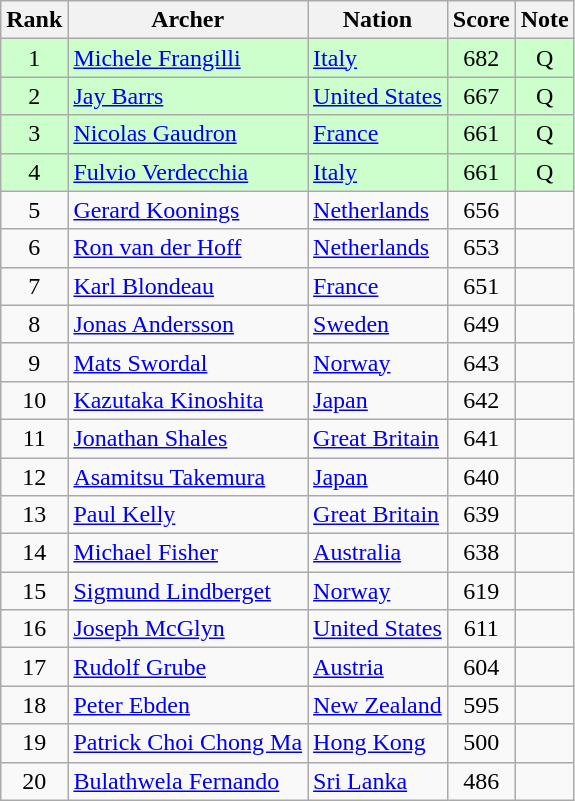<table class="wikitable sortable" style="text-align:center">
<tr>
<th>Rank</th>
<th>Archer</th>
<th>Nation</th>
<th>Score</th>
<th>Note</th>
</tr>
<tr bgcolor=ccffcc>
<td>1</td>
<td align=left><a href='#'>Michele Frangilli</a></td>
<td align=left> <a href='#'>Italy</a></td>
<td>682</td>
<td>Q</td>
</tr>
<tr bgcolor=ccffcc>
<td>2</td>
<td align=left><a href='#'>Jay Barrs</a></td>
<td align=left> <a href='#'>United States</a></td>
<td>667</td>
<td>Q</td>
</tr>
<tr bgcolor=ccffcc>
<td>3</td>
<td align=left><a href='#'>Nicolas Gaudron</a></td>
<td align=left> <a href='#'>France</a></td>
<td>661</td>
<td>Q</td>
</tr>
<tr bgcolor=ccffcc>
<td>4</td>
<td align=left><a href='#'>Fulvio Verdecchia</a></td>
<td align=left> <a href='#'>Italy</a></td>
<td>661</td>
<td>Q</td>
</tr>
<tr>
<td>5</td>
<td align=left><a href='#'>Gerard Koonings</a></td>
<td align=left> <a href='#'>Netherlands</a></td>
<td>656</td>
<td></td>
</tr>
<tr>
<td>6</td>
<td align=left><a href='#'>Ron van der Hoff</a></td>
<td align=left> <a href='#'>Netherlands</a></td>
<td>653</td>
<td></td>
</tr>
<tr>
<td>7</td>
<td align=left><a href='#'>Karl Blondeau</a></td>
<td align=left> <a href='#'>France</a></td>
<td>651</td>
<td></td>
</tr>
<tr>
<td>8</td>
<td align=left><a href='#'>Jonas Andersson</a></td>
<td align=left> <a href='#'>Sweden</a></td>
<td>649</td>
<td></td>
</tr>
<tr>
<td>9</td>
<td align=left><a href='#'>Mats Swordal</a></td>
<td align=left> <a href='#'>Norway</a></td>
<td>643</td>
<td></td>
</tr>
<tr>
<td>10</td>
<td align=left><a href='#'>Kazutaka Kinoshita</a></td>
<td align=left> <a href='#'>Japan</a></td>
<td>642</td>
<td></td>
</tr>
<tr>
<td>11</td>
<td align=left><a href='#'>Jonathan Shales</a></td>
<td align=left> <a href='#'>Great Britain</a></td>
<td>641</td>
<td></td>
</tr>
<tr>
<td>12</td>
<td align=left><a href='#'>Asamitsu Takemura</a></td>
<td align=left> <a href='#'>Japan</a></td>
<td>640</td>
<td></td>
</tr>
<tr>
<td>13</td>
<td align=left><a href='#'>Paul Kelly</a></td>
<td align=left> <a href='#'>Great Britain</a></td>
<td>639</td>
<td></td>
</tr>
<tr>
<td>14</td>
<td align=left><a href='#'>Michael Fisher</a></td>
<td align=left> <a href='#'>Australia</a></td>
<td>638</td>
<td></td>
</tr>
<tr>
<td>15</td>
<td align=left><a href='#'>Sigmund Lindberget</a></td>
<td align=left> <a href='#'>Norway</a></td>
<td>619</td>
<td></td>
</tr>
<tr>
<td>16</td>
<td align=left><a href='#'>Joseph McGlyn</a></td>
<td align=left> <a href='#'>United States</a></td>
<td>611</td>
<td></td>
</tr>
<tr>
<td>17</td>
<td align=left><a href='#'>Rudolf Grube</a></td>
<td align=left> <a href='#'>Austria</a></td>
<td>604</td>
<td></td>
</tr>
<tr>
<td>18</td>
<td align=left><a href='#'>Peter Ebden</a></td>
<td align=left> <a href='#'>New Zealand</a></td>
<td>595</td>
<td></td>
</tr>
<tr>
<td>19</td>
<td align=left><a href='#'>Patrick Choi Chong Ma</a></td>
<td align=left> <a href='#'>Hong Kong</a></td>
<td>500</td>
<td></td>
</tr>
<tr>
<td>20</td>
<td align=left><a href='#'>Bulathwela Fernando</a></td>
<td align=left> <a href='#'>Sri Lanka</a></td>
<td>486</td>
<td></td>
</tr>
</table>
